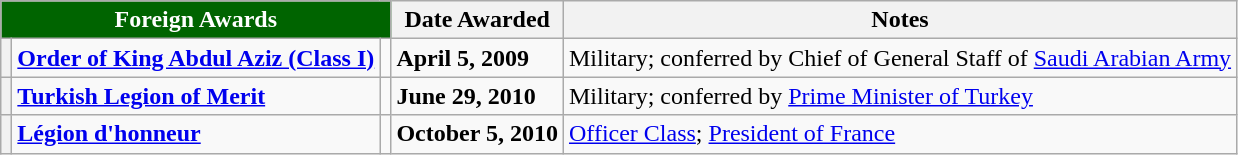<table class="wikitable">
<tr>
<th colspan="3" style="background:#006400; color:#FFFFFF; text-align:center"><strong>Foreign Awards</strong></th>
<th>Date Awarded</th>
<th>Notes</th>
</tr>
<tr>
<th></th>
<td><strong><a href='#'>Order of King Abdul Aziz (Class I)</a></strong></td>
<td></td>
<td><strong>April 5, 2009</strong></td>
<td>Military; conferred by Chief of General Staff of <a href='#'>Saudi Arabian Army</a></td>
</tr>
<tr>
<th><strong></strong></th>
<td><a href='#'><strong>Turkish Legion of Merit</strong></a><strong></strong></td>
<td></td>
<td><strong>June 29, 2010</strong></td>
<td>Military; conferred by <a href='#'>Prime Minister of Turkey</a></td>
</tr>
<tr>
<th><strong></strong></th>
<td><strong><a href='#'>Légion d'honneur</a></strong></td>
<td></td>
<td><strong>October 5, 2010</strong></td>
<td><a href='#'>Officer Class</a>; <a href='#'>President of France</a></td>
</tr>
</table>
